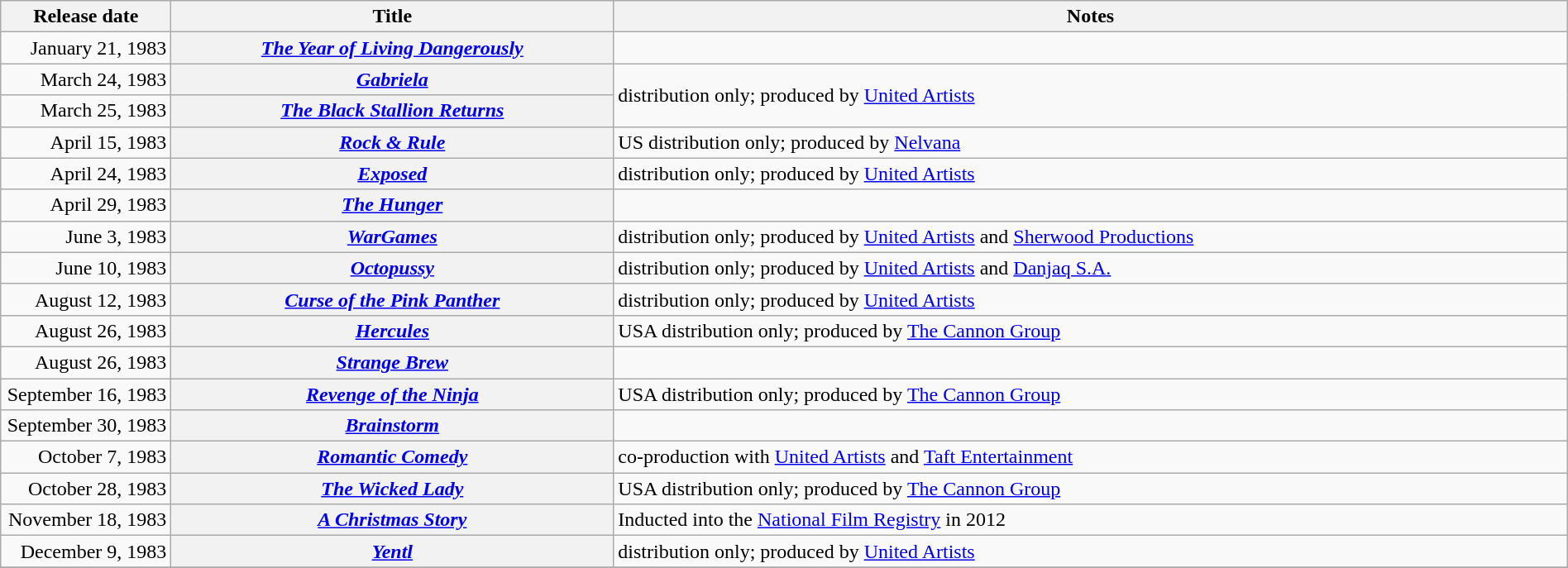<table class="wikitable sortable" style="width:100%;">
<tr>
<th scope="col" style="width:130px;">Release date</th>
<th>Title</th>
<th>Notes</th>
</tr>
<tr>
<td style="text-align:right;">January 21, 1983</td>
<th scope="row"><em><a href='#'>The Year of Living Dangerously</a></em></th>
<td></td>
</tr>
<tr>
<td style="text-align:right;">March 24, 1983</td>
<th scope="row"><em><a href='#'>Gabriela</a></em></th>
<td rowspan="2">distribution only; produced by <a href='#'>United Artists</a></td>
</tr>
<tr>
<td style="text-align:right;">March 25, 1983</td>
<th scope="row"><em><a href='#'>The Black Stallion Returns</a></em></th>
</tr>
<tr>
<td style="text-align:right;">April 15, 1983</td>
<th scope="row"><em><a href='#'>Rock & Rule</a></em></th>
<td>US distribution only; produced by <a href='#'>Nelvana</a></td>
</tr>
<tr>
<td style="text-align:right;">April 24, 1983</td>
<th scope="row"><em><a href='#'>Exposed</a></em></th>
<td>distribution only; produced by <a href='#'>United Artists</a></td>
</tr>
<tr>
<td style="text-align:right;">April 29, 1983</td>
<th scope="row"><em><a href='#'>The Hunger</a></em></th>
<td></td>
</tr>
<tr>
<td style="text-align:right;">June 3, 1983</td>
<th scope="row"><em><a href='#'>WarGames</a></em></th>
<td>distribution only; produced by <a href='#'>United Artists</a> and <a href='#'>Sherwood Productions</a></td>
</tr>
<tr>
<td style="text-align:right;">June 10, 1983</td>
<th scope="row"><em><a href='#'>Octopussy</a></em></th>
<td>distribution only; produced by <a href='#'>United Artists</a> and <a href='#'>Danjaq S.A.</a></td>
</tr>
<tr>
<td style="text-align:right;">August 12, 1983</td>
<th scope="row"><em><a href='#'>Curse of the Pink Panther</a></em></th>
<td>distribution only; produced by <a href='#'>United Artists</a></td>
</tr>
<tr>
<td style="text-align:right;">August 26, 1983</td>
<th scope="row"><em><a href='#'>Hercules</a></em></th>
<td>USA distribution only; produced by <a href='#'>The Cannon Group</a></td>
</tr>
<tr>
<td style="text-align:right;">August 26, 1983</td>
<th scope="row"><em><a href='#'>Strange Brew</a></em></th>
<td></td>
</tr>
<tr>
<td style="text-align:right;">September 16, 1983</td>
<th scope="row"><em><a href='#'>Revenge of the Ninja</a></em></th>
<td>USA distribution only; produced by <a href='#'>The Cannon Group</a></td>
</tr>
<tr>
<td style="text-align:right;">September 30, 1983</td>
<th scope="row"><em><a href='#'>Brainstorm</a></em></th>
<td></td>
</tr>
<tr>
<td style="text-align:right;">October 7, 1983</td>
<th scope="row"><em><a href='#'>Romantic Comedy</a></em></th>
<td>co-production with <a href='#'>United Artists</a> and <a href='#'>Taft Entertainment</a></td>
</tr>
<tr>
<td style="text-align:right;">October 28, 1983</td>
<th scope="row"><em><a href='#'>The Wicked Lady</a></em></th>
<td>USA distribution only; produced by <a href='#'>The Cannon Group</a></td>
</tr>
<tr>
<td style="text-align:right;">November 18, 1983</td>
<th scope="row"><em><a href='#'>A Christmas Story</a></em></th>
<td>Inducted into the <a href='#'>National Film Registry</a> in 2012</td>
</tr>
<tr>
<td style="text-align:right;">December 9, 1983</td>
<th scope="row"><em><a href='#'>Yentl</a></em></th>
<td>distribution only; produced by <a href='#'>United Artists</a></td>
</tr>
<tr>
</tr>
</table>
